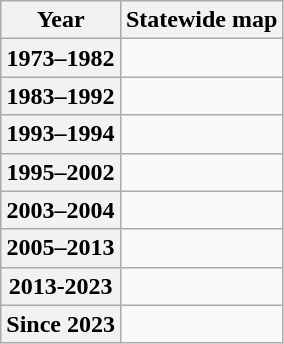<table class=wikitable>
<tr>
<th>Year</th>
<th>Statewide map</th>
</tr>
<tr>
<th>1973–1982</th>
<td></td>
</tr>
<tr>
<th>1983–1992</th>
<td></td>
</tr>
<tr>
<th>1993–1994</th>
<td></td>
</tr>
<tr>
<th>1995–2002</th>
<td></td>
</tr>
<tr>
<th>2003–2004</th>
<td></td>
</tr>
<tr>
<th>2005–2013</th>
<td></td>
</tr>
<tr>
<th>2013-2023</th>
<td></td>
</tr>
<tr>
<th>Since 2023</th>
<td></td>
</tr>
</table>
